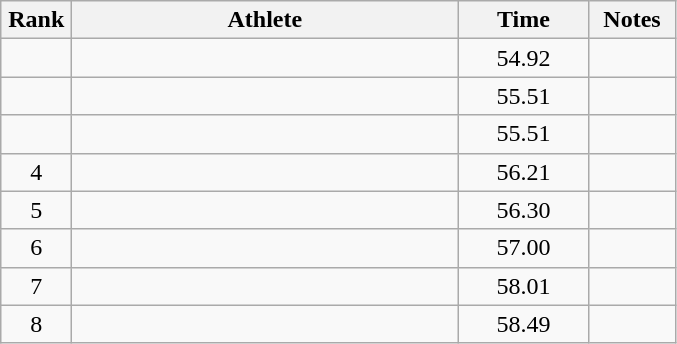<table class="wikitable" style="text-align:center">
<tr>
<th width=40>Rank</th>
<th width=250>Athlete</th>
<th width=80>Time</th>
<th width=50>Notes</th>
</tr>
<tr>
<td></td>
<td align=left></td>
<td>54.92</td>
<td></td>
</tr>
<tr>
<td></td>
<td align=left></td>
<td>55.51</td>
<td></td>
</tr>
<tr>
<td></td>
<td align=left></td>
<td>55.51</td>
<td></td>
</tr>
<tr>
<td>4</td>
<td align=left></td>
<td>56.21</td>
<td></td>
</tr>
<tr>
<td>5</td>
<td align=left></td>
<td>56.30</td>
<td></td>
</tr>
<tr>
<td>6</td>
<td align=left></td>
<td>57.00</td>
<td></td>
</tr>
<tr>
<td>7</td>
<td align=left></td>
<td>58.01</td>
<td></td>
</tr>
<tr>
<td>8</td>
<td align=left></td>
<td>58.49</td>
<td></td>
</tr>
</table>
